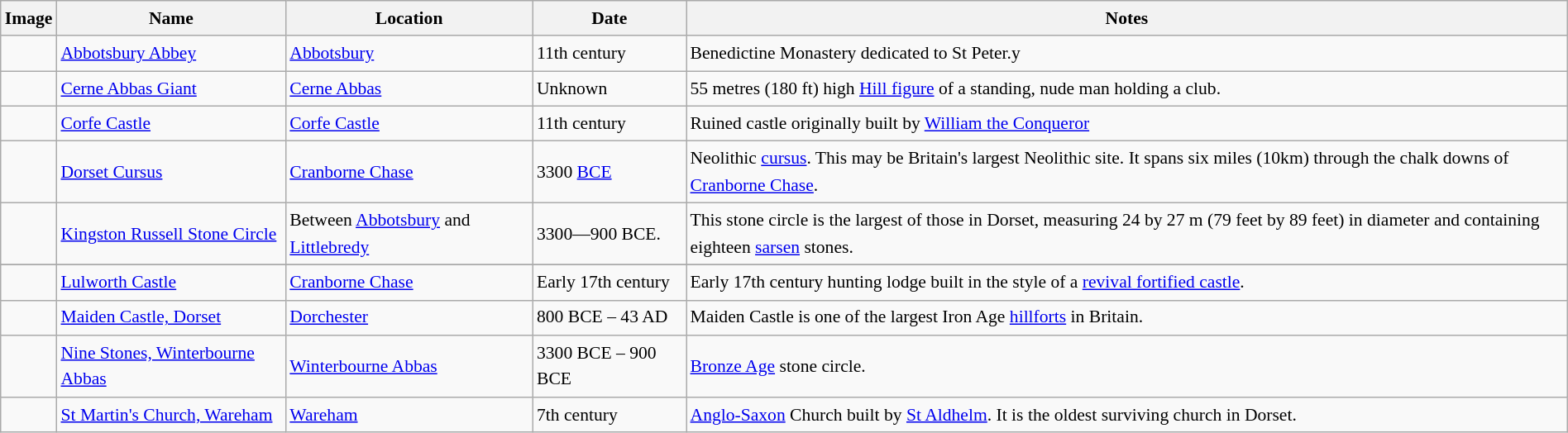<table class="wikitable sortable" style="font-size: 90%;width:100%;border:0px;text-align:left;line-height:150%;">
<tr>
<th class="unsortable">Image</th>
<th>Name</th>
<th>Location</th>
<th>Date</th>
<th class="unsortable">Notes</th>
</tr>
<tr>
<td></td>
<td><a href='#'>Abbotsbury Abbey</a></td>
<td><a href='#'>Abbotsbury</a></td>
<td>11th century</td>
<td>Benedictine Monastery dedicated to St Peter.y</td>
</tr>
<tr>
<td></td>
<td><a href='#'>Cerne Abbas Giant</a></td>
<td><a href='#'>Cerne Abbas</a></td>
<td>Unknown</td>
<td>55 metres (180 ft) high <a href='#'>Hill figure</a> of a standing, nude man holding a club.</td>
</tr>
<tr>
<td></td>
<td><a href='#'>Corfe Castle</a></td>
<td><a href='#'>Corfe Castle</a></td>
<td>11th century</td>
<td>Ruined castle originally built by <a href='#'>William the Conqueror</a></td>
</tr>
<tr>
<td></td>
<td><a href='#'>Dorset Cursus</a></td>
<td><a href='#'>Cranborne Chase</a></td>
<td>3300 <a href='#'>BCE</a></td>
<td>Neolithic <a href='#'>cursus</a>. This may be Britain's largest Neolithic site. It spans six miles (10km) through the chalk downs of <a href='#'>Cranborne Chase</a>.</td>
</tr>
<tr>
<td></td>
<td><a href='#'>Kingston Russell Stone Circle</a></td>
<td>Between <a href='#'>Abbotsbury</a> and <a href='#'>Littlebredy</a></td>
<td>3300—900 BCE.</td>
<td>This stone circle is the largest of those in Dorset, measuring 24 by 27 m (79 feet by 89 feet) in diameter and containing eighteen <a href='#'>sarsen</a> stones.</td>
</tr>
<tr>
</tr>
<tr>
<td></td>
<td><a href='#'>Lulworth Castle</a></td>
<td><a href='#'>Cranborne Chase</a></td>
<td>Early 17th century</td>
<td>Early 17th century hunting lodge built in the style of a <a href='#'>revival fortified castle</a>.</td>
</tr>
<tr>
<td></td>
<td><a href='#'>Maiden Castle, Dorset</a></td>
<td><a href='#'>Dorchester</a></td>
<td>800 BCE – 43 AD</td>
<td>Maiden Castle is one of the largest Iron Age <a href='#'>hillforts</a> in Britain.</td>
</tr>
<tr>
<td></td>
<td><a href='#'>Nine Stones, Winterbourne Abbas</a></td>
<td><a href='#'>Winterbourne Abbas</a></td>
<td>3300 BCE – 900 BCE</td>
<td><a href='#'>Bronze Age</a> stone circle.</td>
</tr>
<tr>
<td></td>
<td><a href='#'>St Martin's Church, Wareham</a></td>
<td><a href='#'>Wareham</a></td>
<td>7th century</td>
<td><a href='#'>Anglo-Saxon</a> Church built by <a href='#'>St Aldhelm</a>. It is the oldest surviving church in Dorset.</td>
</tr>
<tr>
</tr>
</table>
